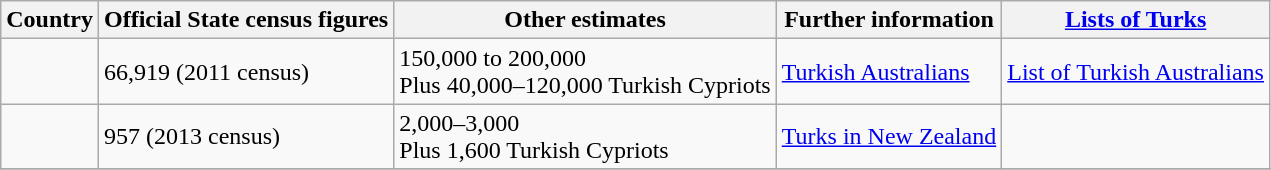<table class="wikitable sortable">
<tr>
<th>Country</th>
<th>Official State census figures</th>
<th>Other estimates</th>
<th>Further information</th>
<th><a href='#'>Lists of Turks</a></th>
</tr>
<tr>
<td></td>
<td>66,919 (2011 census)</td>
<td>150,000 to 200,000 <br> Plus 40,000–120,000 Turkish Cypriots</td>
<td><a href='#'>Turkish Australians</a></td>
<td><a href='#'>List of Turkish Australians</a></td>
</tr>
<tr>
<td></td>
<td>957 (2013 census)</td>
<td>2,000–3,000 <br> Plus 1,600 Turkish Cypriots</td>
<td><a href='#'>Turks in New Zealand</a></td>
<td></td>
</tr>
<tr>
</tr>
</table>
